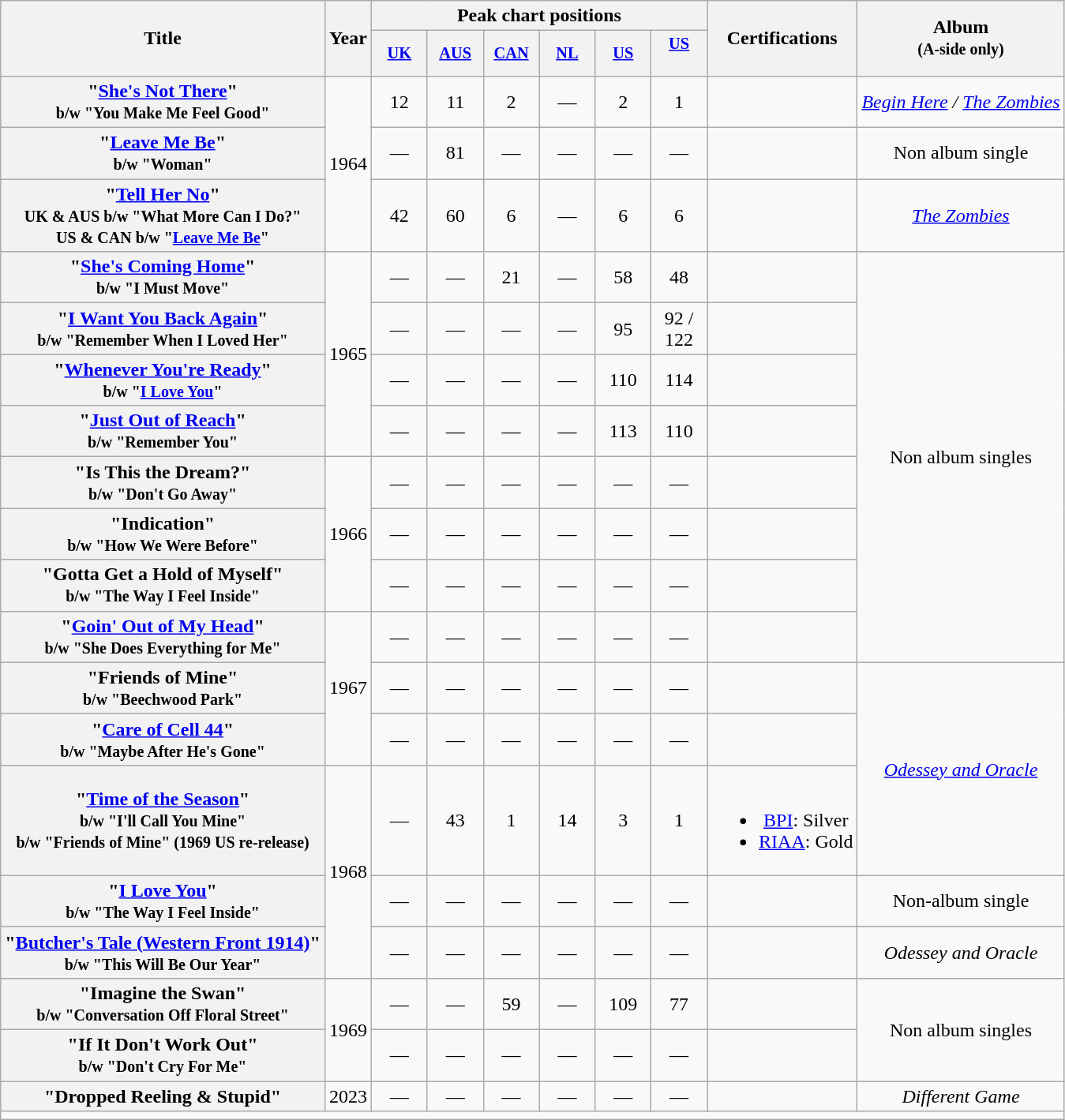<table class="wikitable plainrowheaders" style="text-align:center;">
<tr>
<th rowspan="2">Title</th>
<th rowspan="2">Year</th>
<th colspan="6">Peak chart positions</th>
<th rowspan="2">Certifications</th>
<th rowspan="2">Album<br><small>(A-side only)</small></th>
</tr>
<tr>
<th style="width:3em;font-size:85%"><a href='#'>UK</a><br></th>
<th style="width:3em;font-size:85%"><a href='#'>AUS</a><br></th>
<th style="width:3em;font-size:85%"><a href='#'>CAN</a></th>
<th style="width:3em;font-size:85%"><a href='#'>NL</a><br></th>
<th style="width:3em;font-size:85%"><a href='#'>US</a><br></th>
<th style="width:3em;font-size:85%"><a href='#'>US<br></a><br></th>
</tr>
<tr>
<th scope="row">"<a href='#'>She's Not There</a>"<br><small>b/w "You Make Me Feel Good"</small></th>
<td rowspan="3">1964</td>
<td>12</td>
<td>11</td>
<td>2</td>
<td>—</td>
<td>2</td>
<td>1</td>
<td></td>
<td><em><a href='#'>Begin Here</a> / <a href='#'>The Zombies</a></em></td>
</tr>
<tr>
<th scope="row">"<a href='#'>Leave Me Be</a>"<br><small>b/w "Woman"</small></th>
<td>—</td>
<td>81</td>
<td>—</td>
<td>—</td>
<td>—</td>
<td>—</td>
<td></td>
<td>Non album single</td>
</tr>
<tr>
<th scope="row">"<a href='#'>Tell Her No</a>"<br><small>UK & AUS b/w "What More Can I Do?"<br>US & CAN b/w "<a href='#'>Leave Me Be</a>"</small></th>
<td>42</td>
<td>60</td>
<td>6</td>
<td>—</td>
<td>6</td>
<td>6</td>
<td></td>
<td><em><a href='#'>The Zombies</a></em></td>
</tr>
<tr>
<th scope="row">"<a href='#'>She's Coming Home</a>"<br><small>b/w "I Must Move"</small></th>
<td rowspan="4">1965</td>
<td>—</td>
<td>—</td>
<td>21</td>
<td>—</td>
<td>58</td>
<td>48</td>
<td></td>
<td rowspan="8">Non album singles</td>
</tr>
<tr>
<th scope="row">"<a href='#'>I Want You Back Again</a>"<br><small>b/w "Remember When I Loved Her"</small></th>
<td>—</td>
<td>—</td>
<td>—</td>
<td>—</td>
<td>95</td>
<td>92 / 122</td>
<td></td>
</tr>
<tr>
<th scope="row">"<a href='#'>Whenever You're Ready</a>"<br><small>b/w "<a href='#'>I Love You</a>"</small></th>
<td>—</td>
<td>—</td>
<td>—</td>
<td>—</td>
<td>110</td>
<td>114</td>
<td></td>
</tr>
<tr>
<th scope="row">"<a href='#'>Just Out of Reach</a>"<br><small>b/w "Remember You"</small></th>
<td>—</td>
<td>—</td>
<td>—</td>
<td>—</td>
<td>113</td>
<td>110</td>
<td></td>
</tr>
<tr>
<th scope="row">"Is This the Dream?"<br><small>b/w "Don't Go Away"</small></th>
<td rowspan="3">1966</td>
<td>—</td>
<td>—</td>
<td>—</td>
<td>—</td>
<td>—</td>
<td>—</td>
<td></td>
</tr>
<tr>
<th scope="row">"Indication"<br><small>b/w "How We Were Before"</small></th>
<td>—</td>
<td>—</td>
<td>—</td>
<td>—</td>
<td>—</td>
<td>—</td>
<td></td>
</tr>
<tr>
<th scope="row">"Gotta Get a Hold of Myself"<br><small>b/w "The Way I Feel Inside"</small></th>
<td>—</td>
<td>—</td>
<td>—</td>
<td>—</td>
<td>—</td>
<td>—</td>
<td></td>
</tr>
<tr>
<th scope="row">"<a href='#'>Goin' Out of My Head</a>"<br><small>b/w "She Does Everything for Me"</small></th>
<td rowspan="3">1967</td>
<td>—</td>
<td>—</td>
<td>—</td>
<td>—</td>
<td>—</td>
<td>—</td>
<td></td>
</tr>
<tr>
<th scope="row">"Friends of Mine"<br><small>b/w "Beechwood Park"</small></th>
<td>—</td>
<td>—</td>
<td>—</td>
<td>—</td>
<td>—</td>
<td>—</td>
<td></td>
<td rowspan="3"><em><a href='#'>Odessey and Oracle</a></em></td>
</tr>
<tr>
<th scope="row">"<a href='#'>Care of Cell 44</a>"<br><small>b/w "Maybe After He's Gone"</small></th>
<td>—</td>
<td>—</td>
<td>—</td>
<td>—</td>
<td>—</td>
<td>—</td>
<td></td>
</tr>
<tr>
<th scope="row">"<a href='#'>Time of the Season</a>"<br><small>b/w "I'll Call You Mine" </small><br><small>b/w "Friends of Mine" (1969 US re-release)</small></th>
<td rowspan="3">1968</td>
<td>—</td>
<td>43</td>
<td>1</td>
<td>14</td>
<td>3</td>
<td>1</td>
<td><br><ul><li><a href='#'>BPI</a>: Silver</li><li><a href='#'>RIAA</a>: Gold</li></ul></td>
</tr>
<tr>
<th scope="row">"<a href='#'>I Love You</a>"<br><small>b/w "The Way I Feel Inside"</small></th>
<td>—</td>
<td>—</td>
<td>—</td>
<td>—</td>
<td>—</td>
<td>—</td>
<td></td>
<td>Non-album single</td>
</tr>
<tr>
<th scope="row">"<a href='#'>Butcher's Tale (Western Front 1914)</a>"<br><small>b/w "This Will Be Our Year"</small></th>
<td>—</td>
<td>—</td>
<td>—</td>
<td>—</td>
<td>—</td>
<td>—</td>
<td></td>
<td><em>Odessey and Oracle</em></td>
</tr>
<tr>
<th scope="row">"Imagine the Swan"<br><small>b/w "Conversation Off Floral Street"</small></th>
<td rowspan="2">1969</td>
<td>—</td>
<td>—</td>
<td>59</td>
<td>—</td>
<td>109</td>
<td>77</td>
<td></td>
<td rowspan="2">Non album singles</td>
</tr>
<tr>
<th scope="row">"If It Don't Work Out"<br><small>b/w "Don't Cry For Me"</small></th>
<td>—</td>
<td>—</td>
<td>—</td>
<td>—</td>
<td>—</td>
<td>—</td>
<td></td>
</tr>
<tr>
<th scope="row">"Dropped Reeling & Stupid"</th>
<td>2023</td>
<td>—</td>
<td>—</td>
<td>—</td>
<td>—</td>
<td>—</td>
<td>—</td>
<td></td>
<td><em>Different Game</em></td>
</tr>
<tr>
<td colspan="10"></td>
</tr>
</table>
